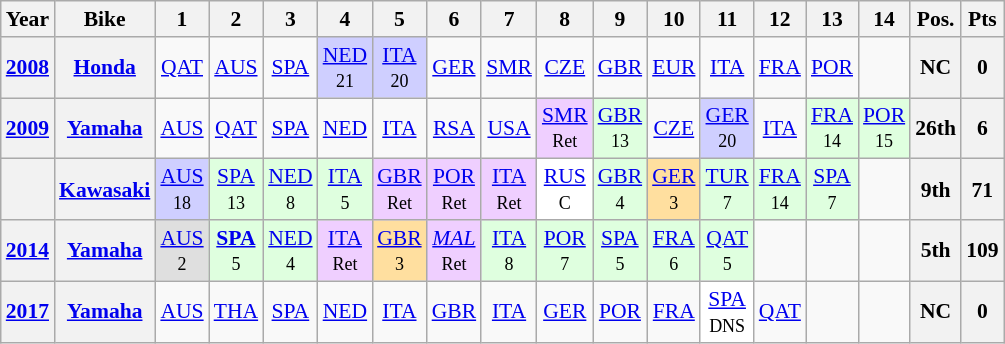<table class="wikitable" style="text-align:center; font-size:90%">
<tr>
<th>Year</th>
<th>Bike</th>
<th>1</th>
<th>2</th>
<th>3</th>
<th>4</th>
<th>5</th>
<th>6</th>
<th>7</th>
<th>8</th>
<th>9</th>
<th>10</th>
<th>11</th>
<th>12</th>
<th>13</th>
<th>14</th>
<th>Pos.</th>
<th>Pts</th>
</tr>
<tr>
<th><a href='#'>2008</a></th>
<th><a href='#'>Honda</a></th>
<td><a href='#'>QAT</a></td>
<td><a href='#'>AUS</a></td>
<td><a href='#'>SPA</a></td>
<td style="background:#cfcfff;"><a href='#'>NED</a><br><small>21</small></td>
<td style="background:#cfcfff;"><a href='#'>ITA</a><br><small>20</small></td>
<td><a href='#'>GER</a></td>
<td><a href='#'>SMR</a></td>
<td><a href='#'>CZE</a></td>
<td><a href='#'>GBR</a></td>
<td><a href='#'>EUR</a></td>
<td><a href='#'>ITA</a></td>
<td><a href='#'>FRA</a></td>
<td><a href='#'>POR</a></td>
<td></td>
<th>NC</th>
<th>0</th>
</tr>
<tr>
<th><a href='#'>2009</a></th>
<th><a href='#'>Yamaha</a></th>
<td><a href='#'>AUS</a></td>
<td><a href='#'>QAT</a></td>
<td><a href='#'>SPA</a></td>
<td><a href='#'>NED</a></td>
<td><a href='#'>ITA</a></td>
<td><a href='#'>RSA</a></td>
<td><a href='#'>USA</a></td>
<td style="background:#efcfff;"><a href='#'>SMR</a><br><small>Ret</small></td>
<td style="background:#DFFFDF;"><a href='#'>GBR</a><br><small>13</small></td>
<td><a href='#'>CZE</a></td>
<td style="background:#cfcfff;"><a href='#'>GER</a><br><small>20</small></td>
<td><a href='#'>ITA</a></td>
<td style="background:#DFFFDF;"><a href='#'>FRA</a><br><small>14</small></td>
<td style="background:#DFFFDF;"><a href='#'>POR</a><br><small>15</small></td>
<th>26th</th>
<th>6</th>
</tr>
<tr>
<th></th>
<th><a href='#'>Kawasaki</a></th>
<td style="background:#cfcfff;"><a href='#'>AUS</a><br><small>18</small></td>
<td style="background:#DFFFDF;"><a href='#'>SPA</a><br><small>13</small></td>
<td style="background:#DFFFDF;"><a href='#'>NED</a><br><small>8</small></td>
<td style="background:#DFFFDF;"><a href='#'>ITA</a><br><small>5</small></td>
<td style="background:#efcfff;"><a href='#'>GBR</a><br><small>Ret</small></td>
<td style="background:#efcfff;"><a href='#'>POR</a><br><small>Ret</small></td>
<td style="background:#efcfff;"><a href='#'>ITA</a><br><small>Ret</small></td>
<td style="background:#ffffff;"><a href='#'>RUS</a><br><small>C</small></td>
<td style="background:#DFFFDF;"><a href='#'>GBR</a><br><small>4</small></td>
<td style="background:#ffdf9f;"><a href='#'>GER</a><br><small>3</small></td>
<td style="background:#DFFFDF;"><a href='#'>TUR</a><br><small>7</small></td>
<td style="background:#DFFFDF;"><a href='#'>FRA</a><br><small>14</small></td>
<td style="background:#DFFFDF;"><a href='#'>SPA</a><br><small>7</small></td>
<td></td>
<th>9th</th>
<th>71</th>
</tr>
<tr>
<th><a href='#'>2014</a></th>
<th><a href='#'>Yamaha</a></th>
<td style="background:#dfdfdf;"><a href='#'>AUS</a><br><small>2</small></td>
<td style="background:#DFFFDF;"><strong><a href='#'>SPA</a></strong><br><small>5</small></td>
<td style="background:#DFFFDF;"><a href='#'>NED</a><br><small>4</small></td>
<td style="background:#efcfff;"><a href='#'>ITA</a><br><small>Ret</small></td>
<td style="background:#ffdf9f;"><a href='#'>GBR</a><br><small>3</small></td>
<td style="background:#efcfff;"><em><a href='#'>MAL</a></em><br><small>Ret</small></td>
<td style="background:#DFFFDF;"><a href='#'>ITA</a><br><small>8</small></td>
<td style="background:#DFFFDF;"><a href='#'>POR</a><br><small>7</small></td>
<td style="background:#DFFFDF;"><a href='#'>SPA</a><br><small>5</small></td>
<td style="background:#DFFFDF;"><a href='#'>FRA</a><br><small>6</small></td>
<td style="background:#DFFFDF;"><a href='#'>QAT</a><br><small>5</small></td>
<td></td>
<td></td>
<td></td>
<th>5th</th>
<th>109</th>
</tr>
<tr>
<th><a href='#'>2017</a></th>
<th><a href='#'>Yamaha</a></th>
<td><a href='#'>AUS</a></td>
<td><a href='#'>THA</a></td>
<td><a href='#'>SPA</a></td>
<td><a href='#'>NED</a></td>
<td><a href='#'>ITA</a></td>
<td><a href='#'>GBR</a></td>
<td><a href='#'>ITA</a></td>
<td><a href='#'>GER</a></td>
<td><a href='#'>POR</a></td>
<td><a href='#'>FRA</a></td>
<td style="background:#FFFFFF;"><a href='#'>SPA</a><br><small>DNS</small></td>
<td><a href='#'>QAT</a></td>
<td></td>
<td></td>
<th>NC</th>
<th>0</th>
</tr>
</table>
